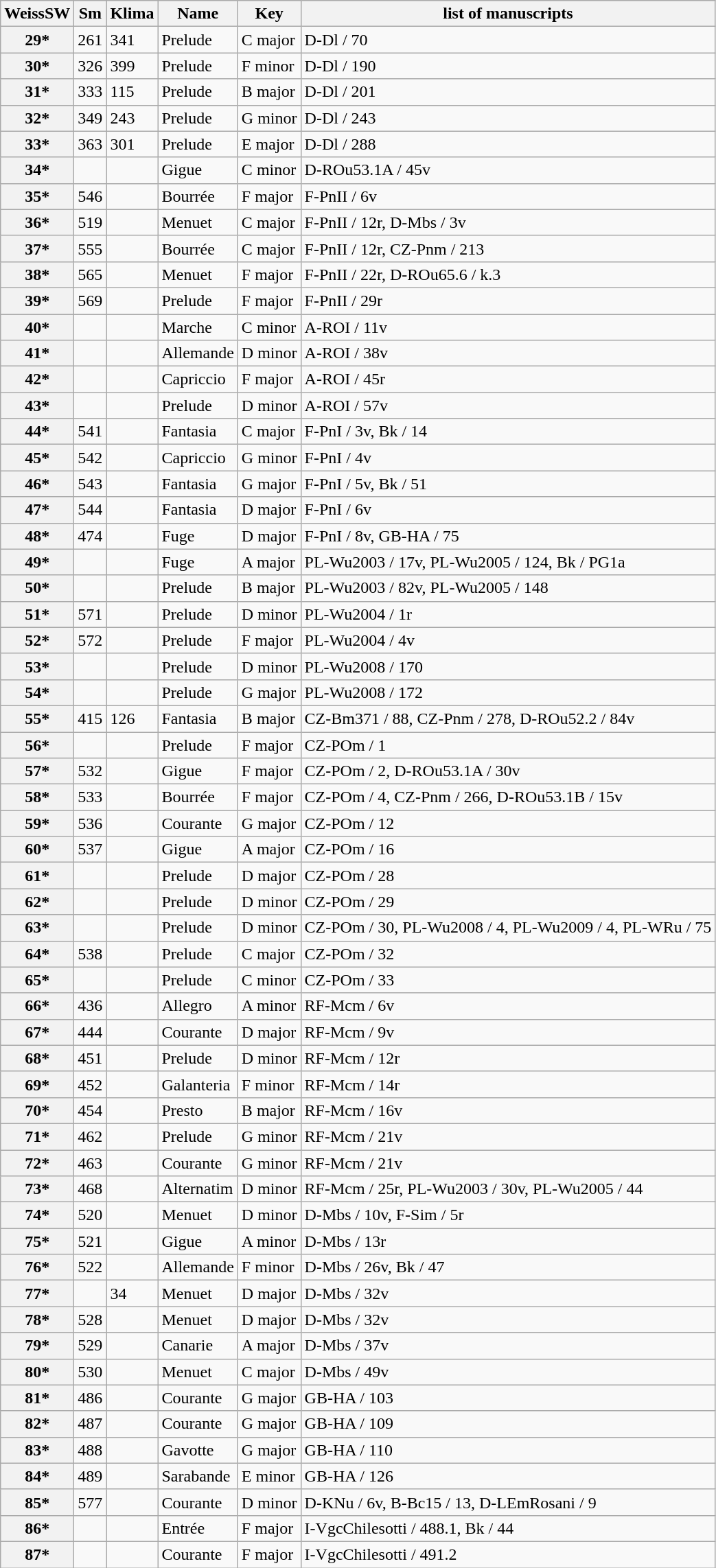<table border="1" class="wikitable sortable">
<tr>
<th data-sort-type="number">WeissSW</th>
<th>Sm</th>
<th>Klima</th>
<th>Name</th>
<th>Key</th>
<th class="unsortable">list of manuscripts</th>
</tr>
<tr>
<th data-sort-value="29">29*</th>
<td>261</td>
<td>341</td>
<td>Prelude</td>
<td>C major</td>
<td>D-Dl / 70</td>
</tr>
<tr>
<th data-sort-value="30">30*</th>
<td>326</td>
<td>399</td>
<td>Prelude</td>
<td>F minor</td>
<td>D-Dl / 190</td>
</tr>
<tr>
<th data-sort-value="31">31*</th>
<td>333</td>
<td>115</td>
<td>Prelude</td>
<td>B major</td>
<td>D-Dl / 201</td>
</tr>
<tr>
<th data-sort-value="32">32*</th>
<td>349</td>
<td>243</td>
<td>Prelude</td>
<td>G minor</td>
<td>D-Dl / 243</td>
</tr>
<tr>
<th data-sort-value="33">33*</th>
<td>363</td>
<td>301</td>
<td>Prelude</td>
<td>E major</td>
<td>D-Dl / 288</td>
</tr>
<tr>
<th data-sort-value="34">34*</th>
<td></td>
<td></td>
<td>Gigue</td>
<td>C minor</td>
<td>D-ROu53.1A / 45v</td>
</tr>
<tr>
<th data-sort-value="35">35*</th>
<td>546</td>
<td></td>
<td>Bourrée</td>
<td>F major</td>
<td>F-PnII / 6v</td>
</tr>
<tr>
<th data-sort-value="36">36*</th>
<td>519</td>
<td></td>
<td>Menuet</td>
<td>C major</td>
<td>F-PnII / 12r,  D-Mbs / 3v</td>
</tr>
<tr>
<th data-sort-value="37">37*</th>
<td>555</td>
<td></td>
<td>Bourrée</td>
<td>C major</td>
<td>F-PnII / 12r,  CZ-Pnm / 213</td>
</tr>
<tr>
<th data-sort-value="38">38*</th>
<td>565</td>
<td></td>
<td>Menuet</td>
<td>F major</td>
<td>F-PnII / 22r,  D-ROu65.6 / k.3</td>
</tr>
<tr>
<th data-sort-value="39">39*</th>
<td>569</td>
<td></td>
<td>Prelude</td>
<td>F major</td>
<td>F-PnII / 29r</td>
</tr>
<tr>
<th data-sort-value="40">40*</th>
<td></td>
<td></td>
<td>Marche</td>
<td>C minor</td>
<td>A-ROI / 11v</td>
</tr>
<tr>
<th data-sort-value="41">41*</th>
<td></td>
<td></td>
<td>Allemande</td>
<td>D minor</td>
<td>A-ROI / 38v</td>
</tr>
<tr>
<th data-sort-value="42">42*</th>
<td></td>
<td></td>
<td>Capriccio</td>
<td>F major</td>
<td>A-ROI / 45r</td>
</tr>
<tr>
<th data-sort-value="43">43*</th>
<td></td>
<td></td>
<td>Prelude</td>
<td>D minor</td>
<td>A-ROI / 57v</td>
</tr>
<tr>
<th data-sort-value="44">44*</th>
<td>541</td>
<td></td>
<td>Fantasia</td>
<td>C major</td>
<td>F-PnI / 3v,  Bk / 14</td>
</tr>
<tr>
<th data-sort-value="45">45*</th>
<td>542</td>
<td></td>
<td>Capriccio</td>
<td>G minor</td>
<td>F-PnI / 4v</td>
</tr>
<tr>
<th data-sort-value="46">46*</th>
<td>543</td>
<td></td>
<td>Fantasia</td>
<td>G major</td>
<td>F-PnI / 5v,  Bk / 51</td>
</tr>
<tr>
<th data-sort-value="47">47*</th>
<td>544</td>
<td></td>
<td>Fantasia</td>
<td>D major</td>
<td>F-PnI / 6v</td>
</tr>
<tr>
<th data-sort-value="48">48*</th>
<td>474</td>
<td></td>
<td>Fuge</td>
<td>D major</td>
<td>F-PnI / 8v,  GB-HA / 75</td>
</tr>
<tr>
<th data-sort-value="49">49*</th>
<td></td>
<td></td>
<td>Fuge</td>
<td>A major</td>
<td>PL-Wu2003 / 17v,  PL-Wu2005 / 124,  Bk / PG1a</td>
</tr>
<tr>
<th data-sort-value="50">50*</th>
<td></td>
<td></td>
<td>Prelude</td>
<td>B major</td>
<td>PL-Wu2003 / 82v,  PL-Wu2005 / 148</td>
</tr>
<tr>
<th data-sort-value="51">51*</th>
<td>571</td>
<td></td>
<td>Prelude</td>
<td>D minor</td>
<td>PL-Wu2004 / 1r</td>
</tr>
<tr>
<th data-sort-value="52">52*</th>
<td>572</td>
<td></td>
<td>Prelude</td>
<td>F major</td>
<td>PL-Wu2004 / 4v</td>
</tr>
<tr>
<th data-sort-value="53">53*</th>
<td></td>
<td></td>
<td>Prelude</td>
<td>D minor</td>
<td>PL-Wu2008 / 170</td>
</tr>
<tr>
<th data-sort-value="54">54*</th>
<td></td>
<td></td>
<td>Prelude</td>
<td>G major</td>
<td>PL-Wu2008 / 172</td>
</tr>
<tr>
<th data-sort-value="55">55*</th>
<td>415</td>
<td>126</td>
<td>Fantasia</td>
<td>B major</td>
<td>CZ-Bm371 / 88,  CZ-Pnm / 278,  D-ROu52.2 / 84v</td>
</tr>
<tr>
<th data-sort-value="56">56*</th>
<td></td>
<td></td>
<td>Prelude</td>
<td>F major</td>
<td>CZ-POm / 1</td>
</tr>
<tr>
<th data-sort-value="57">57*</th>
<td>532</td>
<td></td>
<td>Gigue</td>
<td>F major</td>
<td>CZ-POm / 2,  D-ROu53.1A / 30v</td>
</tr>
<tr>
<th data-sort-value="58">58*</th>
<td>533</td>
<td></td>
<td>Bourrée</td>
<td>F major</td>
<td>CZ-POm / 4,  CZ-Pnm / 266,  D-ROu53.1B / 15v</td>
</tr>
<tr>
<th data-sort-value="59">59*</th>
<td>536</td>
<td></td>
<td>Courante</td>
<td>G major</td>
<td>CZ-POm / 12</td>
</tr>
<tr>
<th data-sort-value="60">60*</th>
<td>537</td>
<td></td>
<td>Gigue</td>
<td>A major</td>
<td>CZ-POm / 16</td>
</tr>
<tr>
<th data-sort-value="61">61*</th>
<td></td>
<td></td>
<td>Prelude</td>
<td>D major</td>
<td>CZ-POm / 28</td>
</tr>
<tr>
<th data-sort-value="62">62*</th>
<td></td>
<td></td>
<td>Prelude</td>
<td>D minor</td>
<td>CZ-POm / 29</td>
</tr>
<tr>
<th data-sort-value="63">63*</th>
<td></td>
<td></td>
<td>Prelude</td>
<td>D minor</td>
<td>CZ-POm / 30,  PL-Wu2008 / 4,  PL-Wu2009 / 4,  PL-WRu / 75</td>
</tr>
<tr>
<th data-sort-value="64">64*</th>
<td>538</td>
<td></td>
<td>Prelude</td>
<td>C major</td>
<td>CZ-POm / 32</td>
</tr>
<tr>
<th data-sort-value="65">65*</th>
<td></td>
<td></td>
<td>Prelude</td>
<td>C minor</td>
<td>CZ-POm / 33</td>
</tr>
<tr>
<th data-sort-value="66">66*</th>
<td>436</td>
<td></td>
<td>Allegro</td>
<td>A minor</td>
<td>RF-Mcm / 6v</td>
</tr>
<tr>
<th data-sort-value="67">67*</th>
<td>444</td>
<td></td>
<td>Courante</td>
<td>D major</td>
<td>RF-Mcm / 9v</td>
</tr>
<tr>
<th data-sort-value="68">68*</th>
<td>451</td>
<td></td>
<td>Prelude</td>
<td>D minor</td>
<td>RF-Mcm / 12r</td>
</tr>
<tr>
<th data-sort-value="69">69*</th>
<td>452</td>
<td></td>
<td>Galanteria</td>
<td>F minor</td>
<td>RF-Mcm / 14r</td>
</tr>
<tr>
<th data-sort-value="70">70*</th>
<td>454</td>
<td></td>
<td>Presto</td>
<td>B major</td>
<td>RF-Mcm / 16v</td>
</tr>
<tr>
<th data-sort-value="71">71*</th>
<td>462</td>
<td></td>
<td>Prelude</td>
<td>G minor</td>
<td>RF-Mcm / 21v</td>
</tr>
<tr>
<th data-sort-value="72">72*</th>
<td>463</td>
<td></td>
<td>Courante</td>
<td>G minor</td>
<td>RF-Mcm / 21v</td>
</tr>
<tr>
<th data-sort-value="73">73*</th>
<td>468</td>
<td></td>
<td>Alternatim</td>
<td>D minor</td>
<td>RF-Mcm / 25r,  PL-Wu2003 / 30v,  PL-Wu2005 / 44</td>
</tr>
<tr>
<th data-sort-value="74">74*</th>
<td>520</td>
<td></td>
<td>Menuet</td>
<td>D minor</td>
<td>D-Mbs / 10v,  F-Sim / 5r</td>
</tr>
<tr>
<th data-sort-value="75">75*</th>
<td>521</td>
<td></td>
<td>Gigue</td>
<td>A minor</td>
<td>D-Mbs / 13r</td>
</tr>
<tr>
<th data-sort-value="76">76*</th>
<td>522</td>
<td></td>
<td>Allemande</td>
<td>F minor</td>
<td>D-Mbs / 26v,  Bk / 47</td>
</tr>
<tr>
<th data-sort-value="77">77*</th>
<td></td>
<td>34</td>
<td>Menuet</td>
<td>D major</td>
<td>D-Mbs / 32v</td>
</tr>
<tr>
<th data-sort-value="78">78*</th>
<td>528</td>
<td></td>
<td>Menuet</td>
<td>D major</td>
<td>D-Mbs / 32v</td>
</tr>
<tr>
<th data-sort-value="79">79*</th>
<td>529</td>
<td></td>
<td>Canarie</td>
<td>A major</td>
<td>D-Mbs / 37v</td>
</tr>
<tr>
<th data-sort-value="80">80*</th>
<td>530</td>
<td></td>
<td>Menuet</td>
<td>C major</td>
<td>D-Mbs / 49v</td>
</tr>
<tr>
<th data-sort-value="81">81*</th>
<td>486</td>
<td></td>
<td>Courante</td>
<td>G major</td>
<td>GB-HA / 103</td>
</tr>
<tr>
<th data-sort-value="82">82*</th>
<td>487</td>
<td></td>
<td>Courante</td>
<td>G major</td>
<td>GB-HA / 109</td>
</tr>
<tr>
<th data-sort-value="83">83*</th>
<td>488</td>
<td></td>
<td>Gavotte</td>
<td>G major</td>
<td>GB-HA / 110</td>
</tr>
<tr>
<th data-sort-value="84">84*</th>
<td>489</td>
<td></td>
<td>Sarabande</td>
<td>E minor</td>
<td>GB-HA / 126</td>
</tr>
<tr>
<th data-sort-value="85">85*</th>
<td>577</td>
<td></td>
<td>Courante</td>
<td>D minor</td>
<td>D-KNu / 6v,  B-Bc15 / 13,  D-LEmRosani / 9</td>
</tr>
<tr>
<th data-sort-value="86">86*</th>
<td></td>
<td></td>
<td>Entrée</td>
<td>F major</td>
<td>I-VgcChilesotti / 488.1,  Bk / 44</td>
</tr>
<tr>
<th data-sort-value="87">87*</th>
<td></td>
<td></td>
<td>Courante</td>
<td>F major</td>
<td>I-VgcChilesotti / 491.2</td>
</tr>
</table>
